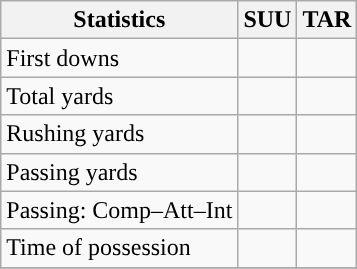<table class="wikitable" style="float: left;">
<tr>
<th>Statistics</th>
<th>SUU</th>
<th>TAR</th>
</tr>
<tr>
<td>First downs</td>
<td></td>
<td></td>
</tr>
<tr>
<td>Total yards</td>
<td></td>
<td></td>
</tr>
<tr>
<td>Rushing yards</td>
<td></td>
<td></td>
</tr>
<tr>
<td>Passing yards</td>
<td></td>
<td></td>
</tr>
<tr>
<td>Passing: Comp–Att–Int</td>
<td></td>
<td></td>
</tr>
<tr>
<td>Time of possession</td>
<td></td>
<td></td>
</tr>
<tr>
</tr>
</table>
